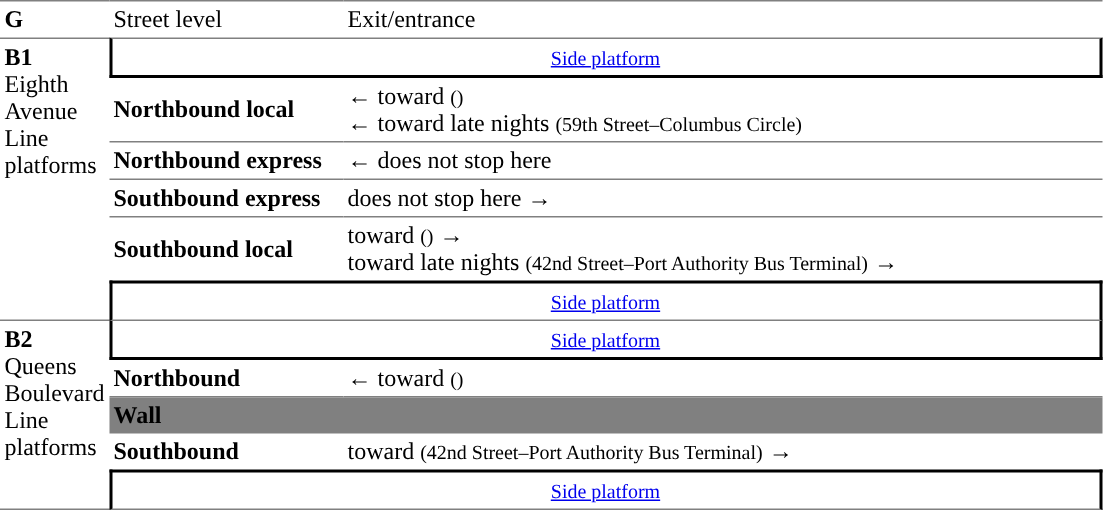<table table border=0 cellspacing=0 cellpadding=3>
<tr>
<td style="border-top:solid 1px gray;" width=50><strong>G</strong></td>
<td style="border-top:solid 1px gray;" width=150>Street level</td>
<td style="border-top:solid 1px gray;" width=500>Exit/entrance<br></td>
</tr>
<tr>
<td style="border-top:solid 1px gray;border-bottom:solid 1px gray;" rowspan=6 valign=top><strong>B1</strong><br>Eighth Avenue Line platforms</td>
<td style="border-top:solid 1px gray;border-right:solid 2px black;border-left:solid 2px black;border-bottom:solid 2px black;text-align:center;" colspan=2><small><a href='#'>Side platform</a></small></td>
</tr>
<tr>
<td style="border-bottom:solid 1px gray;color:#"><strong>Northbound local</strong></td>
<td style="border-bottom:solid 1px gray;">←  toward  <small>()</small><br>←  toward  late nights <small>(59th Street–Columbus Circle)</small></td>
</tr>
<tr>
<td style="border-bottom:solid 1px gray;color:#"><strong>Northbound express</strong></td>
<td style="border-bottom:solid 1px gray;">←  does not stop here</td>
</tr>
<tr>
<td style="border-bottom:solid 1px gray;color:#"><strong>Southbound express</strong></td>
<td style="border-bottom:solid 1px gray;">  does not stop here →</td>
</tr>
<tr>
<td style="color:#"><strong>Southbound local</strong></td>
<td>  toward  <small>()</small> →<br>  toward  late nights <small>(42nd Street–Port Authority Bus Terminal)</small> →</td>
</tr>
<tr>
<td style="border-top:solid 2px black;border-right:solid 2px black;border-left:solid 2px black;border-bottom:solid 1px gray;text-align:center;" colspan=2><small><a href='#'>Side platform</a> </small></td>
</tr>
<tr>
<td style="border-bottom:solid 1px gray;" rowspan=5 valign=top><strong>B2</strong><br>Queens Boulevard Line platforms</td>
<td style="border-top:solid 0px gray;border-right:solid 2px black;border-left:solid 2px black;border-bottom:solid 2px black;text-align:center;" colspan=2><small><a href='#'>Side platform</a></small></td>
</tr>
<tr>
<td style="border-bottom:solid 1px gray;color:#"><strong>Northbound</strong></td>
<td style="border-bottom:solid 1px gray;">←  toward  <small>()</small></td>
</tr>
<tr bgcolor="grey">
<td colspan=2><strong>Wall</strong></td>
</tr>
<tr>
<td style="color:#"><strong>Southbound</strong></td>
<td>  toward  <small>(42nd Street–Port Authority Bus Terminal)</small> →</td>
</tr>
<tr>
<td style="border-top:solid 2px black;border-right:solid 2px black;border-left:solid 2px black;border-bottom:solid 1px gray;text-align:center;" colspan=2><small><a href='#'>Side platform</a> </small></td>
</tr>
</table>
